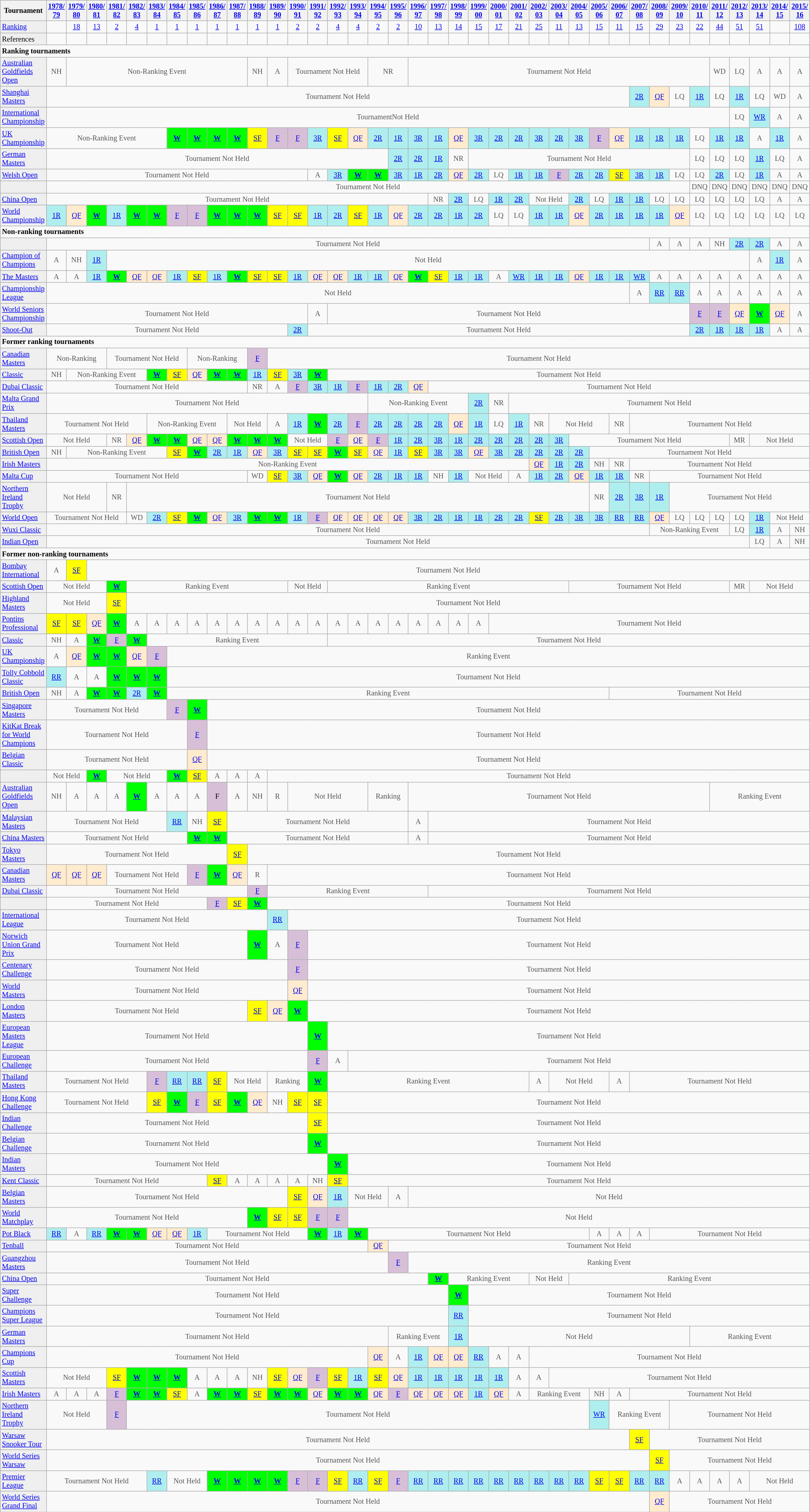<table class="wikitable" style="font-size:85%">
<tr>
<th scope=col>Tournament</th>
<th scope=col><a href='#'>1978/<br>79</a></th>
<th scope=col><a href='#'>1979/<br>80</a></th>
<th scope=col><a href='#'>1980/<br>81</a></th>
<th scope=col><a href='#'>1981/<br>82</a></th>
<th scope=col><a href='#'>1982/<br>83</a></th>
<th scope=col><a href='#'>1983/<br>84</a></th>
<th scope=col><a href='#'>1984/<br>85</a></th>
<th scope=col><a href='#'>1985/<br>86</a></th>
<th scope=col><a href='#'>1986/<br>87</a></th>
<th scope=col><a href='#'>1987/<br>88</a></th>
<th scope=col><a href='#'>1988/<br>89</a></th>
<th scope=col><a href='#'>1989/<br>90</a></th>
<th scope=col><a href='#'>1990/<br>91</a></th>
<th scope=col><a href='#'>1991/<br>92</a></th>
<th scope=col><a href='#'>1992/<br>93</a></th>
<th scope=col><a href='#'>1993/<br>94</a></th>
<th scope=col><a href='#'>1994/<br>95</a></th>
<th scope=col><a href='#'>1995/<br>96</a></th>
<th scope=col><a href='#'>1996/<br>97</a></th>
<th scope=col><a href='#'>1997/<br>98</a></th>
<th scope=col><a href='#'>1998/<br>99</a></th>
<th scope=col><a href='#'>1999/<br>00</a></th>
<th scope=col><a href='#'>2000/<br>01</a></th>
<th scope=col><a href='#'>2001/<br>02</a></th>
<th scope=col><a href='#'>2002/<br>03</a></th>
<th scope=col><a href='#'>2003/<br>04</a></th>
<th scope=col><a href='#'>2004/<br>05</a></th>
<th scope=col><a href='#'>2005/<br>06</a></th>
<th scope=col><a href='#'>2006/<br>07</a></th>
<th scope=col><a href='#'>2007/<br>08</a></th>
<th scope=col><a href='#'>2008/<br>09</a></th>
<th scope=col><a href='#'>2009/<br>10</a></th>
<th scope=col><a href='#'>2010/<br>11</a></th>
<th scope=col><a href='#'>2011/<br>12</a></th>
<th scope=col><a href='#'>2012/<br>13</a></th>
<th scope=col><a href='#'>2013/<br>14</a></th>
<th scope=col><a href='#'>2014/<br>15</a></th>
<th scope=col><a href='#'>2015/<br>16</a></th>
</tr>
<tr>
<td style="background:#EFEFEF;"><a href='#'>Ranking</a></td>
<td align="center"></td>
<td align="center"><a href='#'>18</a></td>
<td align="center"><a href='#'>13</a></td>
<td align="center"><a href='#'>2</a></td>
<td align="center"><a href='#'>4</a></td>
<td align="center"><a href='#'>1</a></td>
<td align="center"><a href='#'>1</a></td>
<td align="center"><a href='#'>1</a></td>
<td align="center"><a href='#'>1</a></td>
<td align="center"><a href='#'>1</a></td>
<td align="center"><a href='#'>1</a></td>
<td align="center"><a href='#'>1</a></td>
<td align="center"><a href='#'>2</a></td>
<td align="center"><a href='#'>2</a></td>
<td align="center"><a href='#'>4</a></td>
<td align="center"><a href='#'>4</a></td>
<td align="center"><a href='#'>2</a></td>
<td align="center"><a href='#'>2</a></td>
<td align="center"><a href='#'>10</a></td>
<td align="center"><a href='#'>13</a></td>
<td align="center"><a href='#'>14</a></td>
<td align="center"><a href='#'>15</a></td>
<td align="center"><a href='#'>17</a></td>
<td align="center"><a href='#'>21</a></td>
<td align="center"><a href='#'>25</a></td>
<td align="center"><a href='#'>11</a></td>
<td align="center"><a href='#'>13</a></td>
<td align="center"><a href='#'>15</a></td>
<td align="center"><a href='#'>11</a></td>
<td align="center"><a href='#'>15</a></td>
<td align="center"><a href='#'>29</a></td>
<td align="center"><a href='#'>23</a></td>
<td align="center"><a href='#'>22</a></td>
<td align="center"><a href='#'>44</a></td>
<td align="center"><a href='#'>51</a></td>
<td align="center"><a href='#'>51</a></td>
<td align="center"></td>
<td align="center"><a href='#'>108</a></td>
</tr>
<tr>
<td style="background:#EFEFEF;">References</td>
<td align="center"></td>
<td align="center"></td>
<td align="center"></td>
<td align="center"></td>
<td align="center"></td>
<td align="center"></td>
<td align="center"></td>
<td align="center"></td>
<td align="center"></td>
<td align="center"></td>
<td align="center"></td>
<td align="center"></td>
<td align="center"></td>
<td align="center"></td>
<td align="center"></td>
<td align="center"></td>
<td align="center"></td>
<td align="center"></td>
<td align="center"></td>
<td align="center"></td>
<td align="center"></td>
<td align="center"></td>
<td align="center"></td>
<td align="center"></td>
<td align="center"></td>
<td align="center"></td>
<td align="center"></td>
<td align="center"></td>
<td align="center"></td>
<td align="center"></td>
<td align="center"></td>
<td align="center"></td>
<td align="center"></td>
<td align="center"></td>
<td align="center"></td>
<td align="center"></td>
<td align="center"></td>
<td align="center"></td>
</tr>
<tr>
<td colspan="50"><strong>Ranking tournaments</strong></td>
</tr>
<tr>
<td style="background:#EFEFEF;"><a href='#'>Australian Goldfields Open</a></td>
<td align="center" style="color:#555555;">NH</td>
<td align="center" colspan="9" style="color:#555555;">Non-Ranking Event</td>
<td align="center" style="color:#555555;">NH</td>
<td align="center" style="color:#555555;">A</td>
<td align="center" colspan="4" style="color:#555555;">Tournament Not Held</td>
<td align="center" colspan="2" style="color:#555555;">NR</td>
<td align="center" colspan="15" style="color:#555555;">Tournament Not Held</td>
<td align="center" style="color:#555555;">WD</td>
<td align="center" style="color:#555555;">LQ</td>
<td align="center" style="color:#555555;">A</td>
<td align="center" style="color:#555555;">A</td>
<td align="center" style="color:#555555;">A</td>
</tr>
<tr>
<td style="background:#EFEFEF;"><a href='#'>Shanghai Masters</a></td>
<td align="center" colspan="29" style="color:#555555;">Tournament Not Held</td>
<td align="center" style="background:#afeeee;"><a href='#'>2R</a></td>
<td align="center" style="background:#ffebcd;"><a href='#'>QF</a></td>
<td align="center" style="color:#555555;">LQ</td>
<td align="center" style="background:#afeeee;"><a href='#'>1R</a></td>
<td align="center" style="color:#555555;">LQ</td>
<td align="center" style="background:#afeeee;"><a href='#'>1R</a></td>
<td align="center" style="color:#555555;">LQ</td>
<td align="center" style="color:#555555;">WD</td>
<td align="center" style="color:#555555;">A</td>
</tr>
<tr>
<td style="background:#EFEFEF;"><a href='#'>International Championship</a></td>
<td align="center" colspan="34" style="color:#555555;">TournamentNot Held</td>
<td align="center" style="color:#555555;">LQ</td>
<td align="center" style="background:#afeeee;"><a href='#'>WR</a></td>
<td align="center" style="color:#555555;">A</td>
<td align="center" style="color:#555555;">A</td>
</tr>
<tr>
<td style="background:#EFEFEF;"><a href='#'>UK Championship</a></td>
<td align="center" colspan="6" style="color:#555555;">Non-Ranking Event</td>
<td align="center" style="background:#00ff00;"><a href='#'><strong>W</strong></a></td>
<td align="center" style="background:#00ff00;"><a href='#'><strong>W</strong></a></td>
<td align="center" style="background:#00ff00;"><a href='#'><strong>W</strong></a></td>
<td align="center" style="background:#00ff00;"><a href='#'><strong>W</strong></a></td>
<td align="center" style="background:yellow;"><a href='#'>SF</a></td>
<td align="center" style="background:#D8BFD8;"><a href='#'>F</a></td>
<td align="center" style="background:#D8BFD8;"><a href='#'>F</a></td>
<td align="center" style="background:#afeeee;"><a href='#'>3R</a></td>
<td align="center" style="background:yellow;"><a href='#'>SF</a></td>
<td align="center" style="background:#ffebcd;"><a href='#'>QF</a></td>
<td align="center" style="background:#afeeee;"><a href='#'>2R</a></td>
<td align="center" style="background:#afeeee;"><a href='#'>1R</a></td>
<td align="center" style="background:#afeeee;"><a href='#'>3R</a></td>
<td align="center" style="background:#afeeee;"><a href='#'>1R</a></td>
<td align="center" style="background:#ffebcd;"><a href='#'>QF</a></td>
<td align="center" style="background:#afeeee;"><a href='#'>3R</a></td>
<td align="center" style="background:#afeeee;"><a href='#'>2R</a></td>
<td align="center" style="background:#afeeee;"><a href='#'>2R</a></td>
<td align="center" style="background:#afeeee;"><a href='#'>3R</a></td>
<td align="center" style="background:#afeeee;"><a href='#'>2R</a></td>
<td align="center" style="background:#afeeee;"><a href='#'>3R</a></td>
<td align="center" style="background:#D8BFD8;"><a href='#'>F</a></td>
<td align="center" style="background:#ffebcd;"><a href='#'>QF</a></td>
<td align="center" style="background:#afeeee;"><a href='#'>1R</a></td>
<td align="center" style="background:#afeeee;"><a href='#'>1R</a></td>
<td align="center" style="background:#afeeee;"><a href='#'>1R</a></td>
<td align="center" style="color:#555555;">LQ</td>
<td align="center" style="background:#afeeee;"><a href='#'>1R</a></td>
<td align="center" style="background:#afeeee;"><a href='#'>1R</a></td>
<td align="center" style="color:#555555;">A</td>
<td align="center" style="background:#afeeee;"><a href='#'>1R</a></td>
<td align="center" style="color:#555555;">A</td>
</tr>
<tr>
<td style="background:#EFEFEF;"><a href='#'>German Masters</a></td>
<td align="center" colspan="17" style="color:#555555;">Tournament Not Held</td>
<td align="center" style="background:#afeeee;"><a href='#'>2R</a></td>
<td align="center" style="background:#afeeee;"><a href='#'>2R</a></td>
<td align="center" style="background:#afeeee;"><a href='#'>1R</a></td>
<td align="center" style="color:#555555;">NR</td>
<td align="center" colspan="11" style="color:#555555;">Tournament Not Held</td>
<td align="center" style="color:#555555;">LQ</td>
<td align="center" style="color:#555555;">LQ</td>
<td align="center" style="color:#555555;">LQ</td>
<td align="center" style="background:#afeeee;"><a href='#'>1R</a></td>
<td align="center" style="color:#555555;">LQ</td>
<td align="center" style="color:#555555;">A</td>
</tr>
<tr>
<td style="background:#EFEFEF;"><a href='#'>Welsh Open</a></td>
<td align="center" colspan="13" style="color:#555555;">Tournament Not Held</td>
<td align="center" style="color:#555555;">A</td>
<td align="center" style="background:#afeeee;"><a href='#'>3R</a></td>
<td align="center" style="background:#00ff00;"><strong><a href='#'>W</a></strong></td>
<td align="center" style="background:#00ff00;"><strong><a href='#'>W</a></strong></td>
<td align="center" style="background:#afeeee;"><a href='#'>3R</a></td>
<td align="center" style="background:#afeeee;"><a href='#'>1R</a></td>
<td align="center" style="background:#afeeee;"><a href='#'>2R</a></td>
<td align="center" style="background:#ffebcd;"><a href='#'>QF</a></td>
<td align="center" style="background:#afeeee;"><a href='#'>2R</a></td>
<td align="center" style="color:#555555;">LQ</td>
<td align="center" style="background:#afeeee;"><a href='#'>1R</a></td>
<td align="center" style="background:#afeeee;"><a href='#'>1R</a></td>
<td align="center" style="background:#D8BFD8;"><a href='#'>F</a></td>
<td align="center" style="background:#afeeee;"><a href='#'>2R</a></td>
<td align="center" style="background:#afeeee;"><a href='#'>2R</a></td>
<td align="center" style="background:yellow;"><a href='#'>SF</a></td>
<td align="center" style="background:#afeeee;"><a href='#'>3R</a></td>
<td align="center" style="background:#afeeee;"><a href='#'>1R</a></td>
<td align="center" style="color:#555555;">LQ</td>
<td align="center" style="color:#555555;">LQ</td>
<td align="center" style="background:#afeeee;"><a href='#'>2R</a></td>
<td align="center" style="color:#555555;">LQ</td>
<td align="center" style="background:#afeeee;"><a href='#'>1R</a></td>
<td align="center" style="color:#555555;">A</td>
<td align="center" style="color:#555555;">A</td>
</tr>
<tr>
<td style="background:#EFEFEF;"></td>
<td align="center" colspan="32" style="color:#555555;">Tournament Not Held</td>
<td align="center" style="color:#555555;">DNQ</td>
<td align="center" style="color:#555555;">DNQ</td>
<td align="center" style="color:#555555;">DNQ</td>
<td align="center" style="color:#555555;">DNQ</td>
<td align="center" style="color:#555555;">DNQ</td>
<td align="center" style="color:#555555;">DNQ</td>
</tr>
<tr>
<td style="background:#EFEFEF;"><a href='#'>China Open</a></td>
<td align="center" colspan="19" style="color:#555555;">Tournament Not Held</td>
<td align="center" style="color:#555555;">NR</td>
<td align="center" style="background:#afeeee;"><a href='#'>2R</a></td>
<td align="center" style="color:#555555;">LQ</td>
<td align="center" style="background:#afeeee;"><a href='#'>1R</a></td>
<td align="center" style="background:#afeeee;"><a href='#'>2R</a></td>
<td align="center" colspan="2" style="color:#555555;">Not Held</td>
<td align="center" style="background:#afeeee;"><a href='#'>2R</a></td>
<td align="center" style="color:#555555;">LQ</td>
<td align="center" style="background:#afeeee;"><a href='#'>1R</a></td>
<td align="center" style="background:#afeeee;"><a href='#'>1R</a></td>
<td align="center" style="color:#555555;">LQ</td>
<td align="center" style="color:#555555;">LQ</td>
<td align="center" style="color:#555555;">LQ</td>
<td align="center" style="color:#555555;">LQ</td>
<td align="center" style="color:#555555;">LQ</td>
<td align="center" style="color:#555555;">LQ</td>
<td align="center" style="color:#555555;">A</td>
<td align="center" style="color:#555555;">A</td>
</tr>
<tr>
<td style="background:#EFEFEF;"><a href='#'>World Championship</a></td>
<td align="center" style="background:#afeeee;"><a href='#'>1R</a></td>
<td align="center" style="background:#ffebcd;"><a href='#'>QF</a></td>
<td align="center" style="background:#00ff00;"><a href='#'><strong>W</strong></a></td>
<td align="center" style="background:#afeeee;"><a href='#'>1R</a></td>
<td align="center" style="background:#00ff00;"><a href='#'><strong>W</strong></a></td>
<td align="center" style="background:#00ff00;"><a href='#'><strong>W</strong></a></td>
<td align="center" style="background:#D8BFD8;"><a href='#'>F</a></td>
<td align="center" style="background:#D8BFD8;"><a href='#'>F</a></td>
<td align="center" style="background:#00ff00;"><a href='#'><strong>W</strong></a></td>
<td align="center" style="background:#00ff00;"><a href='#'><strong>W</strong></a></td>
<td align="center" style="background:#00ff00;"><a href='#'><strong>W</strong></a></td>
<td align="center" style="background:yellow;"><a href='#'>SF</a></td>
<td align="center" style="background:yellow;"><a href='#'>SF</a></td>
<td align="center" style="background:#afeeee;"><a href='#'>1R</a></td>
<td align="center" style="background:#afeeee;"><a href='#'>2R</a></td>
<td align="center" style="background:yellow;"><a href='#'>SF</a></td>
<td align="center" style="background:#afeeee;"><a href='#'>1R</a></td>
<td align="center" style="background:#ffebcd;"><a href='#'>QF</a></td>
<td align="center" style="background:#afeeee;"><a href='#'>2R</a></td>
<td align="center" style="background:#afeeee;"><a href='#'>2R</a></td>
<td align="center" style="background:#afeeee;"><a href='#'>1R</a></td>
<td align="center" style="background:#afeeee;"><a href='#'>2R</a></td>
<td align="center" style="color:#555555;">LQ</td>
<td align="center" style="color:#555555;">LQ</td>
<td align="center" style="background:#afeeee;"><a href='#'>1R</a></td>
<td align="center" style="background:#afeeee;"><a href='#'>1R</a></td>
<td align="center" style="background:#ffebcd;"><a href='#'>QF</a></td>
<td align="center" style="background:#afeeee;"><a href='#'>2R</a></td>
<td align="center" style="background:#afeeee;"><a href='#'>1R</a></td>
<td align="center" style="background:#afeeee;"><a href='#'>1R</a></td>
<td align="center" style="background:#afeeee;"><a href='#'>1R</a></td>
<td align="center" style="background:#ffebcd;"><a href='#'>QF</a></td>
<td align="center" style="color:#555555;">LQ</td>
<td align="center" style="color:#555555;">LQ</td>
<td align="center" style="color:#555555;">LQ</td>
<td align="center" style="color:#555555;">LQ</td>
<td align="center" style="color:#555555;">LQ</td>
<td align="center" style="color:#555555;">LQ</td>
</tr>
<tr>
<td colspan="50"><strong>Non-ranking tournaments</strong></td>
</tr>
<tr>
<td style="background:#EFEFEF;"></td>
<td align="center" colspan="30" style="color:#555555;">Tournament Not Held</td>
<td align="center" style="color:#555555;">A</td>
<td align="center" style="color:#555555;">A</td>
<td align="center" style="color:#555555;">A</td>
<td align="center" style="color:#555555;">NH</td>
<td align="center" style="background:#afeeee;"><a href='#'>2R</a></td>
<td align="center" style="background:#afeeee;"><a href='#'>2R</a></td>
<td align="center" style="color:#555555;">A</td>
<td align="center" style="color:#555555;">A</td>
</tr>
<tr>
<td style="background:#EFEFEF;"><a href='#'>Champion of Champions</a></td>
<td align="center" style="color:#555555;">A</td>
<td align="center" style="color:#555555;">NH</td>
<td align="center" style="background:#afeeee;"><a href='#'>1R</a></td>
<td colspan="32" style="text-align:center; color:#555555;">Not Held</td>
<td align="center" style="color:#555555;">A</td>
<td align="center" style="background:#afeeee;"><a href='#'>1R</a></td>
<td align="center" style="color:#555555;">A</td>
</tr>
<tr>
<td style="background:#EFEFEF;"><a href='#'>The Masters</a></td>
<td align="center" style="color:#555555;">A</td>
<td align="center" style="color:#555555;">A</td>
<td align="center" style="background:#afeeee;"><a href='#'>1R</a></td>
<td align="center" style="background:#00ff00;"><a href='#'><strong>W</strong></a></td>
<td align="center" style="background:#ffebcd;"><a href='#'>QF</a></td>
<td align="center" style="background:#ffebcd;"><a href='#'>QF</a></td>
<td align="center" style="background:#afeeee;"><a href='#'>1R</a></td>
<td align="center" style="background:yellow;"><a href='#'>SF</a></td>
<td align="center" style="background:#afeeee;"><a href='#'>1R</a></td>
<td align="center" style="background:#00ff00;"><a href='#'><strong>W</strong></a></td>
<td align="center" style="background:yellow;"><a href='#'>SF</a></td>
<td align="center" style="background:yellow;"><a href='#'>SF</a></td>
<td align="center" style="background:#afeeee;"><a href='#'>1R</a></td>
<td align="center" style="background:#ffebcd;"><a href='#'>QF</a></td>
<td align="center" style="background:#ffebcd;"><a href='#'>QF</a></td>
<td align="center" style="background:#afeeee;"><a href='#'>1R</a></td>
<td align="center" style="background:#afeeee;"><a href='#'>1R</a></td>
<td align="center" style="background:#ffebcd;"><a href='#'>QF</a></td>
<td align="center" style="background:#00ff00;"><a href='#'><strong>W</strong></a></td>
<td align="center" style="background:yellow;"><a href='#'>SF</a></td>
<td align="center" style="background:#afeeee;"><a href='#'>1R</a></td>
<td align="center" style="background:#afeeee;"><a href='#'>1R</a></td>
<td align="center" style="color:#555555;">A</td>
<td align="center" style="background:#afeeee;"><a href='#'>WR</a></td>
<td align="center" style="background:#afeeee;"><a href='#'>1R</a></td>
<td align="center" style="background:#afeeee;"><a href='#'>1R</a></td>
<td align="center" style="background:#ffebcd;"><a href='#'>QF</a></td>
<td align="center" style="background:#afeeee;"><a href='#'>1R</a></td>
<td align="center" style="background:#afeeee;"><a href='#'>1R</a></td>
<td align="center" style="background:#afeeee;"><a href='#'>WR</a></td>
<td align="center" style="color:#555555;">A</td>
<td align="center" style="color:#555555;">A</td>
<td align="center" style="color:#555555;">A</td>
<td align="center" style="color:#555555;">A</td>
<td align="center" style="color:#555555;">A</td>
<td align="center" style="color:#555555;">A</td>
<td align="center" style="color:#555555;">A</td>
<td align="center" style="color:#555555;">A</td>
</tr>
<tr>
<td style="background:#EFEFEF;"><a href='#'>Championship League</a></td>
<td align="center" colspan="29" style="color:#555555;">Not Held</td>
<td align="center" style="color:#555555;">A</td>
<td align="center" style="background:#afeeee;"><a href='#'>RR</a></td>
<td align="center" style="background:#afeeee;"><a href='#'>RR</a></td>
<td align="center" style="color:#555555;">A</td>
<td align="center" style="color:#555555;">A</td>
<td align="center" style="color:#555555;">A</td>
<td align="center" style="color:#555555;">A</td>
<td align="center" style="color:#555555;">A</td>
<td align="center" style="color:#555555;">A</td>
</tr>
<tr>
<td style="background:#EFEFEF;"><a href='#'>World Seniors Championship</a></td>
<td align="center" colspan="13" style="color:#555555;">Tournament Not Held</td>
<td align="center" style="color:#555555;">A</td>
<td align="center" colspan="18" style="color:#555555;">Tournament Not Held</td>
<td align="center" style="background:#D8BFD8;"><a href='#'>F</a></td>
<td align="center" style="background:#D8BFD8;"><a href='#'>F</a></td>
<td align="center" style="background:#ffebcd;"><a href='#'>QF</a></td>
<td align="center" style="background:#00ff00;"><a href='#'><strong>W</strong></a></td>
<td align="center" style="background:#ffebcd;"><a href='#'>QF</a></td>
<td align="center" style="color:#555555;">A</td>
</tr>
<tr>
<td style="background:#EFEFEF;"><a href='#'>Shoot-Out</a></td>
<td align="center" colspan="12" style="color:#555555;">Tournament Not Held</td>
<td align="center" style="background:#afeeee;"><a href='#'>2R</a></td>
<td align="center" colspan="19" style="color:#555555;">Tournament Not Held</td>
<td align="center" style="background:#afeeee;"><a href='#'>2R</a></td>
<td align="center" style="background:#afeeee;"><a href='#'>1R</a></td>
<td align="center" style="background:#afeeee;"><a href='#'>1R</a></td>
<td align="center" style="background:#afeeee;"><a href='#'>1R</a></td>
<td align="center" style="color:#555555;">A</td>
<td align="center" style="color:#555555;">A</td>
</tr>
<tr>
<td colspan="50"><strong>Former ranking tournaments</strong></td>
</tr>
<tr>
<td style="background:#EFEFEF;"><a href='#'>Canadian Masters</a></td>
<td align="center" colspan="3" style="color:#555555;">Non-Ranking</td>
<td align="center" colspan="4" style="color:#555555;">Tournament Not Held</td>
<td align="center" colspan="3" style="color:#555555;">Non-Ranking</td>
<td align="center" style="background:#D8BFD8;"><a href='#'>F</a></td>
<td align="center" colspan="50" style="color:#555555;">Tournament Not Held</td>
</tr>
<tr>
<td style="background:#EFEFEF;"><a href='#'>Classic</a></td>
<td align="center" style="color:#555555;">NH</td>
<td align="center" colspan="4" style="color:#555555;">Non-Ranking Event</td>
<td align="center" style="background:#00ff00;"><a href='#'><strong>W</strong></a></td>
<td align="center" style="background:yellow;"><a href='#'>SF</a></td>
<td align="center" style="background:#ffebcd;"><a href='#'>QF</a></td>
<td align="center" style="background:#00ff00;"><a href='#'><strong>W</strong></a></td>
<td align="center" style="background:#00ff00;"><a href='#'><strong>W</strong></a></td>
<td align="center" style="background:#afeeee;"><a href='#'>1R</a></td>
<td align="center" style="background:yellow;"><a href='#'>SF</a></td>
<td align="center" style="background:#afeeee;"><a href='#'>3R</a></td>
<td align="center" style="background:#00ff00;"><a href='#'><strong>W</strong></a></td>
<td align="center" colspan="50" style="color:#555555;">Tournament Not Held</td>
</tr>
<tr>
<td style="background:#EFEFEF;"><a href='#'>Dubai Classic</a></td>
<td align="center" colspan="10" style="color:#555555;">Tournament Not Held</td>
<td align="center" style="color:#555555;">NR</td>
<td align="center" style="color:#555555;">A</td>
<td align="center" style="background:#D8BFD8;"><a href='#'>F</a></td>
<td align="center" style="background:#afeeee;"><a href='#'>3R</a></td>
<td align="center" style="background:#afeeee;"><a href='#'>1R</a></td>
<td align="center" style="background:#D8BFD8;"><a href='#'>F</a></td>
<td align="center" style="background:#afeeee;"><a href='#'>1R</a></td>
<td align="center" style="background:#afeeee;"><a href='#'>2R</a></td>
<td align="center" style="background:#ffebcd;"><a href='#'>QF</a></td>
<td align="center" colspan="50" style="color:#555555;">Tournament Not Held</td>
</tr>
<tr>
<td style="background:#EFEFEF;"><a href='#'>Malta Grand Prix</a></td>
<td align="center" colspan="16" style="color:#555555;">Tournament Not Held</td>
<td align="center" colspan="5" style="color:#555555;">Non-Ranking Event</td>
<td align="center" style="background:#afeeee;"><a href='#'>2R</a></td>
<td align="center" style="color:#555555;">NR</td>
<td align="center" colspan="50" style="color:#555555;">Tournament Not Held</td>
</tr>
<tr>
<td style="background:#EFEFEF;"><a href='#'>Thailand Masters</a></td>
<td align="center" colspan="5" style="color:#555555;">Tournament Not Held</td>
<td align="center" colspan="4" style="color:#555555;">Non-Ranking Event</td>
<td align="center" colspan="2" style="color:#555555;">Not Held</td>
<td align="center" style="color:#555555;">A</td>
<td align="center" style="background:#afeeee;"><a href='#'>1R</a></td>
<td align="center" style="background:#00ff00;"><a href='#'><strong>W</strong></a></td>
<td align="center" style="background:#afeeee;"><a href='#'>2R</a></td>
<td align="center" style="background:#D8BFD8;"><a href='#'>F</a></td>
<td align="center" style="background:#afeeee;"><a href='#'>2R</a></td>
<td align="center" style="background:#afeeee;"><a href='#'>2R</a></td>
<td align="center" style="background:#afeeee;"><a href='#'>2R</a></td>
<td align="center" style="background:#afeeee;"><a href='#'>2R</a></td>
<td align="center" style="background:#ffebcd;"><a href='#'>QF</a></td>
<td align="center" style="background:#afeeee;"><a href='#'>1R</a></td>
<td align="center" style="color:#555555;">LQ</td>
<td align="center" style="background:#afeeee;"><a href='#'>1R</a></td>
<td align="center" style="color:#555555;">NR</td>
<td align="center" colspan="3" style="color:#555555;">Not Held</td>
<td align="center" style="color:#555555;">NR</td>
<td align="center" colspan="50" style="color:#555555;">Tournament Not Held</td>
</tr>
<tr>
<td style="background:#EFEFEF;"><a href='#'>Scottish Open</a></td>
<td align="center" colspan="3" style="color:#555555;">Not Held</td>
<td align="center" style="color:#555555;">NR</td>
<td align="center" style="background:#ffebcd;"><a href='#'>QF</a></td>
<td align="center" style="background:#00ff00;"><a href='#'><strong>W</strong></a></td>
<td align="center" style="background:#00ff00;"><a href='#'><strong>W</strong></a></td>
<td align="center" style="background:#ffebcd;"><a href='#'>QF</a></td>
<td align="center" style="background:#ffebcd;"><a href='#'>QF</a></td>
<td align="center" style="background:#00ff00;"><a href='#'><strong>W</strong></a></td>
<td align="center" style="background:#00ff00;"><a href='#'><strong>W</strong></a></td>
<td align="center" style="background:#00ff00;"><a href='#'><strong>W</strong></a></td>
<td align="center" colspan="2" style="color:#555555;">Not Held</td>
<td align="center" style="background:#D8BFD8;"><a href='#'>F</a></td>
<td align="center" style="background:#ffebcd;"><a href='#'>QF</a></td>
<td align="center" style="background:#D8BFD8;"><a href='#'>F</a></td>
<td align="center" style="background:#afeeee;"><a href='#'>1R</a></td>
<td align="center" style="background:#afeeee;"><a href='#'>2R</a></td>
<td align="center" style="background:#afeeee;"><a href='#'>3R</a></td>
<td align="center" style="background:#afeeee;"><a href='#'>1R</a></td>
<td align="center" style="background:#afeeee;"><a href='#'>2R</a></td>
<td align="center" style="background:#afeeee;"><a href='#'>2R</a></td>
<td align="center" style="background:#afeeee;"><a href='#'>2R</a></td>
<td align="center" style="background:#afeeee;"><a href='#'>2R</a></td>
<td align="center" style="background:#afeeee;"><a href='#'>3R</a></td>
<td align="center" colspan="8" style="color:#555555;">Tournament Not Held</td>
<td align="center" style="color:#555555;">MR</td>
<td align="center" colspan="50" style="color:#555555;">Not Held</td>
</tr>
<tr>
<td style="background:#EFEFEF;"><a href='#'>British Open</a></td>
<td align="center" style="color:#555555;">NH</td>
<td align="center" colspan="5" style="color:#555555;">Non-Ranking Event</td>
<td align="center" style="background:yellow;"><a href='#'>SF</a></td>
<td align="center" style="background:#00ff00;"><a href='#'><strong>W</strong></a></td>
<td align="center" style="background:#afeeee;"><a href='#'>2R</a></td>
<td align="center" style="background:#afeeee;"><a href='#'>1R</a></td>
<td align="center" style="background:#ffebcd;"><a href='#'>QF</a></td>
<td align="center" style="background:#afeeee;"><a href='#'>3R</a></td>
<td align="center" style="background:yellow;"><a href='#'>SF</a></td>
<td align="center" style="background:yellow;"><a href='#'>SF</a></td>
<td align="center" style="background:#00ff00;"><a href='#'><strong>W</strong></a></td>
<td align="center" style="background:yellow;"><a href='#'>SF</a></td>
<td align="center" style="background:#ffebcd;"><a href='#'>QF</a></td>
<td align="center" style="background:#afeeee;"><a href='#'>1R</a></td>
<td align="center" style="background:yellow;"><a href='#'>SF</a></td>
<td align="center" style="background:#afeeee;"><a href='#'>3R</a></td>
<td align="center" style="background:#afeeee;"><a href='#'>3R</a></td>
<td align="center" style="background:#ffebcd;"><a href='#'>QF</a></td>
<td align="center" style="background:#afeeee;"><a href='#'>3R</a></td>
<td align="center" style="background:#afeeee;"><a href='#'>2R</a></td>
<td align="center" style="background:#afeeee;"><a href='#'>2R</a></td>
<td align="center" style="background:#afeeee;"><a href='#'>2R</a></td>
<td align="center" style="background:#afeeee;"><a href='#'>2R</a></td>
<td align="center" colspan="50" style="color:#555555;">Tournament Not Held</td>
</tr>
<tr>
<td style="background:#EFEFEF;"><a href='#'>Irish Masters</a></td>
<td align="center" colspan="24" style="color:#555555;">Non-Ranking Event</td>
<td align="center" style="background:#ffebcd;"><a href='#'>QF</a></td>
<td align="center" style="background:#afeeee;"><a href='#'>1R</a></td>
<td align="center" style="background:#afeeee;"><a href='#'>2R</a></td>
<td align="center" style="color:#555555;">NH</td>
<td align="center" style="color:#555555;">NR</td>
<td align="center" colspan="50" style="color:#555555;">Tournament Not Held</td>
</tr>
<tr>
<td style="background:#EFEFEF;"><a href='#'>Malta Cup</a></td>
<td align="center" colspan="10" style="color:#555555;">Tournament Not Held</td>
<td align="center" style="color:#555555;">WD</td>
<td align="center" style="background:yellow;"><a href='#'>SF</a></td>
<td align="center" style="background:#afeeee;"><a href='#'>3R</a></td>
<td align="center" style="background:#ffebcd;"><a href='#'>QF</a></td>
<td align="center" style="background:#00ff00;"><a href='#'><strong>W</strong></a></td>
<td align="center" style="background:#ffebcd;"><a href='#'>QF</a></td>
<td align="center" style="background:#afeeee;"><a href='#'>2R</a></td>
<td align="center" style="background:#afeeee;"><a href='#'>1R</a></td>
<td align="center" style="background:#afeeee;"><a href='#'>1R</a></td>
<td align="center" style="color:#555555;">NH</td>
<td align="center" style="background:#afeeee;"><a href='#'>1R</a></td>
<td align="center" colspan="2" style="color:#555555;">Not Held</td>
<td align="center" style="color:#555555;">A</td>
<td align="center" style="background:#afeeee;"><a href='#'>1R</a></td>
<td align="center" style="background:#afeeee;"><a href='#'>2R</a></td>
<td style="text-align:center; background:#ffebcd;"><a href='#'>QF</a></td>
<td style="text-align:center; background:#afeeee;"><a href='#'>1R</a></td>
<td style="text-align:center; background:#afeeee;"><a href='#'>1R</a></td>
<td align="center" style="color:#555555;">NR</td>
<td align="center" colspan="50" style="color:#555555;">Tournament Not Held</td>
</tr>
<tr>
<td style="background:#EFEFEF;"><a href='#'>Northern Ireland Trophy</a></td>
<td align="center" colspan="3" style="color:#555555;">Not Held</td>
<td align="center" style="color:#555555;">NR</td>
<td align="center" colspan="23" style="color:#555555;">Tournament Not Held</td>
<td align="center" style="color:#555555;">NR</td>
<td align="center" style="background:#afeeee;"><a href='#'>2R</a></td>
<td align="center" style="background:#afeeee;"><a href='#'>3R</a></td>
<td align="center" style="background:#afeeee;"><a href='#'>1R</a></td>
<td align="center" colspan="50" style="color:#555555;">Tournament Not Held</td>
</tr>
<tr>
<td style="background:#EFEFEF;"><a href='#'>World Open</a></td>
<td align="center" colspan="4" style="color:#555555;">Tournament Not Held</td>
<td align="center" style="color:#555555;">WD</td>
<td align="center" style="background:#afeeee;"><a href='#'>2R</a></td>
<td align="center" style="background:yellow;"><a href='#'>SF</a></td>
<td align="center" style="background:#00ff00;"><a href='#'><strong>W</strong></a></td>
<td align="center" style="background:#ffebcd;"><a href='#'>QF</a></td>
<td align="center" style="background:#afeeee;"><a href='#'>3R</a></td>
<td align="center" style="background:#00ff00;"><a href='#'><strong>W</strong></a></td>
<td align="center" style="background:#00ff00;"><a href='#'><strong>W</strong></a></td>
<td align="center" style="background:#afeeee;"><a href='#'>1R</a></td>
<td align="center" style="background:#D8BFD8;"><a href='#'>F</a></td>
<td align="center" style="background:#ffebcd;"><a href='#'>QF</a></td>
<td align="center" style="background:#ffebcd;"><a href='#'>QF</a></td>
<td align="center" style="background:#ffebcd;"><a href='#'>QF</a></td>
<td align="center" style="background:#ffebcd;"><a href='#'>QF</a></td>
<td align="center" style="background:#afeeee;"><a href='#'>3R</a></td>
<td align="center" style="background:#afeeee;"><a href='#'>2R</a></td>
<td align="center" style="background:#afeeee;"><a href='#'>1R</a></td>
<td align="center" style="background:#afeeee;"><a href='#'>1R</a></td>
<td align="center" style="background:#afeeee;"><a href='#'>2R</a></td>
<td align="center" style="background:#afeeee;"><a href='#'>2R</a></td>
<td align="center" style="background:yellow;"><a href='#'>SF</a></td>
<td align="center" style="background:#afeeee;"><a href='#'>2R</a></td>
<td align="center" style="background:#afeeee;"><a href='#'>3R</a></td>
<td align="center" style="background:#afeeee;"><a href='#'>3R</a></td>
<td align="center" style="background:#afeeee;"><a href='#'>RR</a></td>
<td align="center" style="background:#afeeee;"><a href='#'>RR</a></td>
<td align="center" style="background:#ffebcd;"><a href='#'>QF</a></td>
<td align="center" style="color:#555555;">LQ</td>
<td align="center" style="color:#555555;">LQ</td>
<td align="center" style="color:#555555;">LQ</td>
<td align="center" style="color:#555555;">LQ</td>
<td align="center" style="background:#afeeee;"><a href='#'>1R</a></td>
<td align="center" colspan="2" style="color:#555555;">Not Held</td>
</tr>
<tr>
<td style="background:#EFEFEF;"><a href='#'>Wuxi Classic</a></td>
<td align="center" colspan="30" style="color:#555555;">Tournament Not Held</td>
<td align="center" colspan="4" style="color:#555555;">Non-Ranking Event</td>
<td align="center" style="color:#555555;">LQ</td>
<td align="center" style="background:#afeeee;"><a href='#'>1R</a></td>
<td align="center" style="color:#555555;">A</td>
<td align="center" style="color:#555555;">NH</td>
</tr>
<tr>
<td style="background:#EFEFEF;"><a href='#'>Indian Open</a></td>
<td align="center" colspan="35" style="color:#555555;">Tournament Not Held</td>
<td align="center" style="color:#555555;">LQ</td>
<td align="center" style="color:#555555;">A</td>
<td align="center" style="color:#555555;">NH</td>
</tr>
<tr>
<td colspan="50"><strong>Former non-ranking tournaments</strong></td>
</tr>
<tr>
<td style="background:#EFEFEF;"><a href='#'>Bombay International</a></td>
<td align="center" style="color:#555555;">A</td>
<td align="center" style="background:yellow;"><a href='#'>SF</a></td>
<td style="text-align:center; color:#555555;" colspan="40">Tournament Not Held</td>
</tr>
<tr>
<td style="background:#EFEFEF;"><a href='#'>Scottish Open</a></td>
<td align="center" colspan="3" style="color:#555555;">Not Held</td>
<td align="center" style="background:#00ff00;"><a href='#'><strong>W</strong></a></td>
<td align="center" colspan="8" style="color:#555555;">Ranking Event</td>
<td align="center" colspan="2" style="color:#555555;">Not Held</td>
<td align="center" colspan="12" style="color:#555555;">Ranking Event</td>
<td align="center" colspan="8" style="color:#555555;">Tournament Not Held</td>
<td align="center" style="color:#555555;">MR</td>
<td align="center" colspan="50" style="color:#555555;">Not Held</td>
</tr>
<tr>
<td style="background:#EFEFEF;"><a href='#'>Highland Masters</a></td>
<td align="center" colspan="3" style="color:#555555;">Not Held</td>
<td align="center" style="background:yellow;"><a href='#'>SF</a></td>
<td style="text-align:center; color:#555555;" colspan="40">Tournament Not Held</td>
</tr>
<tr>
<td style="background:#EFEFEF;"><a href='#'>Pontins Professional</a></td>
<td align="center" style="background:yellow;"><a href='#'>SF</a></td>
<td align="center" style="background:yellow;"><a href='#'>SF</a></td>
<td align="center" style="background:#ffebcd;"><a href='#'>QF</a></td>
<td align="center" style="background:#00ff00;"><a href='#'><strong>W</strong></a></td>
<td align="center" style="color:#555555;">A</td>
<td align="center" style="color:#555555;">A</td>
<td align="center" style="color:#555555;">A</td>
<td align="center" style="color:#555555;">A</td>
<td align="center" style="color:#555555;">A</td>
<td align="center" style="color:#555555;">A</td>
<td align="center" style="color:#555555;">A</td>
<td align="center" style="color:#555555;">A</td>
<td align="center" style="color:#555555;">A</td>
<td align="center" style="color:#555555;">A</td>
<td align="center" style="color:#555555;">A</td>
<td align="center" style="color:#555555;">A</td>
<td align="center" style="color:#555555;">A</td>
<td align="center" style="color:#555555;">A</td>
<td align="center" style="color:#555555;">A</td>
<td align="center" style="color:#555555;">A</td>
<td align="center" style="color:#555555;">A</td>
<td align="center" style="color:#555555;">A</td>
<td align="center" colspan="50" style="color:#555555;">Tournament Not Held</td>
</tr>
<tr>
<td style="background:#EFEFEF;"><a href='#'>Classic</a></td>
<td align="center" style="color:#555555;">NH</td>
<td align="center" style="color:#555555;">A</td>
<td align="center" style="background:#00ff00;"><a href='#'><strong>W</strong></a></td>
<td align="center" style="background:#D8BFD8;"><a href='#'>F</a></td>
<td align="center" style="background:#00ff00;"><a href='#'><strong>W</strong></a></td>
<td align="center" colspan="9" style="color:#555555;">Ranking Event</td>
<td align="center" colspan="50" style="color:#555555;">Tournament Not Held</td>
</tr>
<tr>
<td style="background:#EFEFEF;"><a href='#'>UK Championship</a></td>
<td align="center" style="color:#555555;">A</td>
<td align="center" style="background:#ffebcd;"><a href='#'>QF</a></td>
<td align="center" style="background:#00ff00;"><a href='#'><strong>W</strong></a></td>
<td align="center" style="background:#00ff00;"><a href='#'><strong>W</strong></a></td>
<td align="center" style="background:#ffebcd;"><a href='#'>QF</a></td>
<td align="center" style="background:#D8BFD8;"><a href='#'>F</a></td>
<td align="center" colspan="50" style="color:#555555;">Ranking Event</td>
</tr>
<tr>
<td style="background:#EFEFEF;"><a href='#'>Tolly Cobbold Classic</a></td>
<td align="center" style="background:#afeeee;"><a href='#'>RR</a></td>
<td align="center" style="color:#555555;">A</td>
<td align="center" style="color:#555555;">A</td>
<td align="center" style="background:#00ff00;"><a href='#'><strong>W</strong></a></td>
<td align="center" style="background:#00ff00;"><a href='#'><strong>W</strong></a></td>
<td align="center" style="background:#00ff00;"><a href='#'><strong>W</strong></a></td>
<td align="center" colspan="50" style="color:#555555;">Tournament Not Held</td>
</tr>
<tr>
<td style="background:#EFEFEF;"><a href='#'>British Open</a></td>
<td align="center" style="color:#555555;">NH</td>
<td align="center" style="color:#555555;">A</td>
<td align="center" style="background:#00ff00;"><a href='#'><strong>W</strong></a></td>
<td align="center" style="background:#00ff00;"><a href='#'><strong>W</strong></a></td>
<td align="center" style="background:#afeeee;"><a href='#'>2R</a></td>
<td align="center" style="background:#00ff00;"><a href='#'><strong>W</strong></a></td>
<td align="center" colspan="22" style="color:#555555;">Ranking Event</td>
<td align="center" colspan="50" style="color:#555555;">Tournament Not Held</td>
</tr>
<tr>
<td style="background:#EFEFEF;"><a href='#'>Singapore Masters</a></td>
<td style="text-align:center; color:#555555;" colspan="6">Tournament Not Held</td>
<td align="center" style="background:#D8BFD8;"><a href='#'>F</a></td>
<td align="center" style="background:#00ff00;"><a href='#'><strong>W</strong></a></td>
<td style="text-align:center; color:#555555;" colspan="50">Tournament Not Held</td>
</tr>
<tr>
<td style="background:#EFEFEF;"><a href='#'>KitKat Break for World Champions</a></td>
<td style="text-align:center; color:#555555;" colspan="7">Tournament Not Held</td>
<td align="center" style="background:#D8BFD8;"><a href='#'>F</a></td>
<td style="text-align:center; color:#555555;" colspan="50">Tournament Not Held</td>
</tr>
<tr>
<td style="background:#EFEFEF;"><a href='#'>Belgian Classic</a></td>
<td style="text-align:center; color:#555555;" colspan="7">Tournament Not Held</td>
<td align="center" style="background:#ffebcd;"><a href='#'>QF</a></td>
<td style="text-align:center; color:#555555;" colspan="50">Tournament Not Held</td>
</tr>
<tr>
<td style="background:#EFEFEF;"></td>
<td align="center" colspan="2" style="color:#555555;">Not Held</td>
<td align="center" style="background:#00ff00;"><a href='#'><strong>W</strong></a></td>
<td align="center" colspan="3" style="color:#555555;">Not Held</td>
<td align="center" style="background:#00ff00;"><a href='#'><strong>W</strong></a></td>
<td align="center" style="background:yellow;"><a href='#'>SF</a></td>
<td align="center" style="color:#555555;">A</td>
<td align="center" style="color:#555555;">A</td>
<td align="center" style="color:#555555;">A</td>
<td align="center" colspan="50" style="color:#555555;">Tournament Not Held</td>
</tr>
<tr>
<td style="background:#EFEFEF;"><a href='#'>Australian Goldfields Open</a></td>
<td align="center" style="color:#555555;">NH</td>
<td align="center" style="color:#555555;">A</td>
<td align="center" style="color:#555555;">A</td>
<td align="center" style="color:#555555;">A</td>
<td align="center" style="background:#00ff00;"><a href='#'><strong>W</strong></a></td>
<td align="center" style="color:#555555;">A</td>
<td align="center" style="color:#555555;">A</td>
<td align="center" style="color:#555555;">A</td>
<td align="center" style="background:#D8BFD8;">F</td>
<td align="center" style="color:#555555;">A</td>
<td align="center" style="color:#555555;">NH</td>
<td align="center" style="color:#555555;">R</td>
<td align="center" colspan="4" style="color:#555555;">Not Held</td>
<td align="center" colspan="2" style="color:#555555;">Ranking</td>
<td align="center" colspan="15" style="color:#555555;">Tournament Not Held</td>
<td align="center" colspan="5" style="color:#555555;">Ranking Event</td>
</tr>
<tr>
<td style="background:#EFEFEF;"><a href='#'>Malaysian Masters</a></td>
<td align="center" colspan="6" style="color:#555555;">Tournament Not Held</td>
<td style="text-align:center; background:#afeeee;"><a href='#'>RR</a></td>
<td align="center" style="color:#555555;">NH</td>
<td align="center" style="background:yellow;"><a href='#'>SF</a></td>
<td align="center" colspan="9" style="color:#555555;">Tournament Not Held</td>
<td align="center" style="color:#555555;">A</td>
<td align="center" colspan="50" style="color:#555555;">Tournament Not Held</td>
</tr>
<tr>
<td style="background:#EFEFEF;"><a href='#'>China Masters</a></td>
<td align="center" colspan="7" style="color:#555555;">Tournament Not Held</td>
<td align="center" style="background:#00ff00;"><a href='#'><strong>W</strong></a></td>
<td align="center" style="background:#00ff00;"><a href='#'><strong>W</strong></a></td>
<td align="center" colspan="9" style="color:#555555;">Tournament Not Held</td>
<td align="center" style="color:#555555;">A</td>
<td align="center" colspan="50" style="color:#555555;">Tournament Not Held</td>
</tr>
<tr>
<td style="background:#EFEFEF;"><a href='#'>Tokyo Masters</a></td>
<td align="center" colspan="9" style="color:#555555;">Tournament Not Held</td>
<td align="center" style="background:yellow;"><a href='#'>SF</a></td>
<td align="center" colspan="50" style="color:#555555;">Tournament Not Held</td>
</tr>
<tr>
<td style="background:#EFEFEF;"><a href='#'>Canadian Masters</a></td>
<td align="center" style="background:#ffebcd;"><a href='#'>QF</a></td>
<td align="center" style="background:#ffebcd;"><a href='#'>QF</a></td>
<td align="center" style="background:#ffebcd;"><a href='#'>QF</a></td>
<td align="center" colspan="4" style="color:#555555;">Tournament Not Held</td>
<td align="center" style="background:#D8BFD8;"><a href='#'>F</a></td>
<td align="center" style="background:#00ff00;"><a href='#'><strong>W</strong></a></td>
<td align="center" style="background:#ffebcd;"><a href='#'>QF</a></td>
<td align="center" style="color:#555555;">R</td>
<td align="center" colspan="50" style="color:#555555;">Tournament Not Held</td>
</tr>
<tr>
<td style="background:#EFEFEF;"><a href='#'>Dubai Classic</a></td>
<td align="center" colspan="10" style="color:#555555;">Tournament Not Held</td>
<td align="center" style="background:#D8BFD8;"><a href='#'>F</a></td>
<td align="center" colspan="8" style="color:#555555;">Ranking Event</td>
<td align="center" colspan="50" style="color:#555555;">Tournament Not Held</td>
</tr>
<tr>
<td style="background:#EFEFEF;"></td>
<td align="center" colspan="8" style="color:#555555;">Tournament Not Held</td>
<td align="center" style="background:#D8BFD8;"><a href='#'>F</a></td>
<td align="center" style="background:yellow;"><a href='#'>SF</a></td>
<td align="center" style="background:#00ff00;"><a href='#'><strong>W</strong></a></td>
<td align="center" colspan="50" style="color:#555555;">Tournament Not Held</td>
</tr>
<tr>
<td style="background:#EFEFEF;"><a href='#'>International League</a></td>
<td align="center" colspan="11" style="color:#555555;">Tournament Not Held</td>
<td style="text-align:center; background:#afeeee;"><a href='#'>RR</a></td>
<td align="center" colspan="50" style="color:#555555;">Tournament Not Held</td>
</tr>
<tr>
<td style="background:#EFEFEF;"><a href='#'>Norwich Union Grand Prix</a></td>
<td align="center" colspan="10" style="color:#555555;">Tournament Not Held</td>
<td align="center" style="background:#00ff00;"><a href='#'><strong>W</strong></a></td>
<td align="center" style="color:#555555;">A</td>
<td align="center" style="background:#D8BFD8;"><a href='#'>F</a></td>
<td align="center" colspan="50" style="color:#555555;">Tournament Not Held</td>
</tr>
<tr>
<td style="background:#EFEFEF;"><a href='#'>Centenary Challenge</a></td>
<td align="center" colspan="12" style="color:#555555;">Tournament Not Held</td>
<td align="center" style="background:#D8BFD8;"><a href='#'>F</a></td>
<td align="center" colspan="50" style="color:#555555;">Tournament Not Held</td>
</tr>
<tr>
<td style="background:#EFEFEF;"><a href='#'>World Masters</a></td>
<td align="center" colspan="12" style="color:#555555;">Tournament Not Held</td>
<td align="center" style="background:#ffebcd;"><a href='#'>QF</a></td>
<td align="center" colspan="50" style="color:#555555;">Tournament Not Held</td>
</tr>
<tr>
<td style="background:#EFEFEF;"><a href='#'>London Masters</a></td>
<td align="center" colspan="10" style="color:#555555;">Tournament Not Held</td>
<td align="center" style="background:yellow;"><a href='#'>SF</a></td>
<td align="center" style="background:#ffebcd;"><a href='#'>QF</a></td>
<td align="center" style="background:#00ff00;"><a href='#'><strong>W</strong></a></td>
<td align="center" colspan="50" style="color:#555555;">Tournament Not Held</td>
</tr>
<tr>
<td style="background:#EFEFEF;"><a href='#'>European Masters League</a></td>
<td align="center" colspan="13" style="color:#555555;">Tournament Not Held</td>
<td align="center" style="background:#00ff00;"><a href='#'><strong>W</strong></a></td>
<td align="center" colspan="50" style="color:#555555;">Tournament Not Held</td>
</tr>
<tr>
<td style="background:#EFEFEF;"><a href='#'>European Challenge</a></td>
<td style="text-align:center; color:#555555;" colspan="13">Tournament Not Held</td>
<td style="text-align:center; background:thistle;"><a href='#'>F</a></td>
<td align="center" style="color:#555555;">A</td>
<td style="text-align:center; color:#555555;" colspan="30">Tournament Not Held</td>
</tr>
<tr>
<td style="background:#EFEFEF;"><a href='#'>Thailand Masters</a></td>
<td align="center" colspan="5" style="color:#555555;">Tournament Not Held</td>
<td align="center" style="background:#D8BFD8;"><a href='#'>F</a></td>
<td align="center" style="background:#afeeee;"><a href='#'>RR</a></td>
<td align="center" style="background:#afeeee;"><a href='#'>RR</a></td>
<td align="center" style="background:yellow;"><a href='#'>SF</a></td>
<td align="center" colspan="2" style="color:#555555;">Not Held</td>
<td align="center" colspan="2" style="color:#555555;">Ranking</td>
<td align="center" style="background:#00ff00;"><a href='#'><strong>W</strong></a></td>
<td align="center" colspan="10" style="color:#555555;">Ranking Event</td>
<td align="center" style="color:#555555;">A</td>
<td align="center" colspan="3" style="color:#555555;">Not Held</td>
<td align="center" style="color:#555555;">A</td>
<td align="center" colspan="50" style="color:#555555;">Tournament Not Held</td>
</tr>
<tr>
<td style="background:#EFEFEF;"><a href='#'>Hong Kong Challenge</a></td>
<td style="text-align:center; color:#555555;" colspan="5">Tournament Not Held</td>
<td style="text-align:center; background:yellow;"><a href='#'>SF</a></td>
<td style="text-align:center; background:#0f0;"><a href='#'><strong>W</strong></a></td>
<td style="text-align:center; background:thistle;"><a href='#'>F</a></td>
<td style="text-align:center; background:yellow;"><a href='#'>SF</a></td>
<td style="text-align:center; background:#0f0;"><a href='#'><strong>W</strong></a></td>
<td style="text-align:center; background:#ffebcd;"><a href='#'>QF</a></td>
<td align="center" style="color:#555555;">NH</td>
<td style="text-align:center; background:yellow;"><a href='#'>SF</a></td>
<td style="text-align:center; background:yellow;"><a href='#'>SF</a></td>
<td style="text-align:center; color:#555555;" colspan="30">Tournament Not Held</td>
</tr>
<tr>
<td style="background:#EFEFEF;"><a href='#'>Indian Challenge</a></td>
<td style="text-align:center; color:#555555;" colspan="13">Tournament Not Held</td>
<td style="text-align:center; background:yellow;"><a href='#'>SF</a></td>
<td style="text-align:center; color:#555555;" colspan="30">Tournament Not Held</td>
</tr>
<tr>
<td style="background:#EFEFEF;"><a href='#'>Belgian Challenge</a></td>
<td style="text-align:center; color:#555555;" colspan="13">Tournament Not Held</td>
<td style="text-align:center; background:#0f0;"><a href='#'><strong>W</strong></a></td>
<td style="text-align:center; color:#555555;" colspan="30">Tournament Not Held</td>
</tr>
<tr>
<td style="background:#EFEFEF;"><a href='#'>Indian Masters</a></td>
<td style="text-align:center; color:#555555;" colspan="14">Tournament Not Held</td>
<td style="text-align:center; background:#0f0;"><a href='#'><strong>W</strong></a></td>
<td style="text-align:center; color:#555555;" colspan="30">Tournament Not Held</td>
</tr>
<tr>
<td style="background:#EFEFEF;"><a href='#'>Kent Classic</a></td>
<td style="text-align:center; color:#555555;" colspan="8">Tournament Not Held</td>
<td style="text-align:center; background:yellow;"><a href='#'>SF</a></td>
<td align="center" style="color:#555555;">A</td>
<td align="center" style="color:#555555;">A</td>
<td align="center" style="color:#555555;">A</td>
<td align="center" style="color:#555555;">A</td>
<td align="center" style="color:#555555;">NH</td>
<td style="text-align:center; background:yellow;"><a href='#'>SF</a></td>
<td style="text-align:center; color:#555555;" colspan="30">Tournament Not Held</td>
</tr>
<tr>
<td style="background:#EFEFEF;"><a href='#'>Belgian Masters</a></td>
<td align="center" colspan="12" style="color:#555555;">Tournament Not Held</td>
<td align="center" style="background:yellow;"><a href='#'>SF</a></td>
<td style="text-align:center; background:#ffebcd;"><a href='#'>QF</a></td>
<td style="text-align:center; background:#afeeee;"><a href='#'>1R</a></td>
<td align="center" colspan="2" style="color:#555555;">Not Held</td>
<td align="center" style="color:#555555;">A</td>
<td align="center" colspan="50" style="color:#555555;">Not Held</td>
</tr>
<tr>
<td style="background:#EFEFEF;"><a href='#'>World Matchplay</a></td>
<td align="center" colspan="10" style="color:#555555;">Tournament Not Held</td>
<td align="center" style="background:#00ff00;"><a href='#'><strong>W</strong></a></td>
<td align="center" style="background:yellow;"><a href='#'>SF</a></td>
<td align="center" style="background:yellow;"><a href='#'>SF</a></td>
<td align="center" style="background:#D8BFD8;"><a href='#'>F</a></td>
<td align="center" style="background:#D8BFD8;"><a href='#'>F</a></td>
<td align="center" colspan="50" style="color:#555555;">Not Held</td>
</tr>
<tr>
<td style="background:#EFEFEF;"><a href='#'>Pot Black</a></td>
<td style="text-align:center; background:#afeeee;"><a href='#'>RR</a></td>
<td align="center" style="color:#555555;">A</td>
<td style="text-align:center; background:#afeeee;"><a href='#'>RR</a></td>
<td style="text-align:center; background:#0f0;"><a href='#'><strong>W</strong></a></td>
<td style="text-align:center; background:#0f0;"><a href='#'><strong>W</strong></a></td>
<td style="text-align:center; background:#ffebcd;"><a href='#'>QF</a></td>
<td style="text-align:center; background:#ffebcd;"><a href='#'>QF</a></td>
<td style="text-align:center; background:#afeeee;"><a href='#'>1R</a></td>
<td style="text-align:center; color:#555555;" colspan="5">Tournament Not Held</td>
<td style="text-align:center; background:#0f0;"><a href='#'><strong>W</strong></a></td>
<td style="text-align:center; background:#afeeee;"><a href='#'>1R</a></td>
<td style="text-align:center; background:#0f0;"><a href='#'><strong>W</strong></a></td>
<td style="text-align:center; color:#555555;" colspan="11">Tournament Not Held</td>
<td align="center" style="color:#555555;">A</td>
<td align="center" style="color:#555555;">A</td>
<td align="center" style="color:#555555;">A</td>
<td style="text-align:center; color:#555555;" colspan="30">Tournament Not Held</td>
</tr>
<tr>
<td style="background:#EFEFEF;"><a href='#'>Tenball</a></td>
<td style="text-align:center; color:#555555;" colspan="16">Tournament Not Held</td>
<td style="text-align:center; background:#ffebcd;"><a href='#'>QF</a></td>
<td style="text-align:center; color:#555555;" colspan="30">Tournament Not Held</td>
</tr>
<tr>
<td style="background:#EFEFEF;"><a href='#'>Guangzhou Masters</a></td>
<td align="center" colspan="17" style="color:#555555;">Tournament Not Held</td>
<td align="center" style="background:#D8BFD8;"><a href='#'>F</a></td>
<td align="center" colspan="30" style="color:#555555;">Ranking Event</td>
</tr>
<tr>
<td style="background:#EFEFEF;"><a href='#'>China Open</a></td>
<td align="center" colspan="19" style="color:#555555;">Tournament Not Held</td>
<td align="center" style="background:#00ff00;"><a href='#'><strong>W</strong></a></td>
<td align="center" colspan="4" style="color:#555555;">Ranking Event</td>
<td align="center" colspan="2" style="color:#555555;">Not Held</td>
<td align="center" colspan="12" style="color:#555555;">Ranking Event</td>
</tr>
<tr>
<td style="background:#EFEFEF;"><a href='#'>Super Challenge</a></td>
<td align="center" colspan="20" style="color:#555555;">Tournament Not Held</td>
<td align="center" style="background:#00ff00;"><a href='#'><strong>W</strong></a></td>
<td align="center" colspan="30" style="color:#555555;">Tournament Not Held</td>
</tr>
<tr>
<td style="background:#EFEFEF;"><a href='#'>Champions Super League</a></td>
<td align="center" colspan="20" style="color:#555555;">Tournament Not Held</td>
<td align="center" style="background:#afeeee;"><a href='#'>RR</a></td>
<td align="center" colspan="30" style="color:#555555;">Tournament Not Held</td>
</tr>
<tr>
<td style="background:#EFEFEF;"><a href='#'>German Masters</a></td>
<td align="center" colspan="17" style="color:#555555;">Tournament Not Held</td>
<td align="center" colspan="3" style="color:#555555;">Ranking Event</td>
<td align="center" style="background:#afeeee;"><a href='#'>1R</a></td>
<td align="center" colspan="11" style="color:#555555;">Not Held</td>
<td align="center" colspan="6" style="color:#555555;">Ranking Event</td>
</tr>
<tr>
<td style="background:#EFEFEF;"><a href='#'>Champions Cup</a></td>
<td colspan="16" style="text-align:center; color:#555555;">Tournament Not Held</td>
<td style="text-align:center; background:#ffebcd;"><a href='#'>QF</a></td>
<td align="center" style="color:#555555;">A</td>
<td style="text-align:center; background:#afeeee;"><a href='#'>1R</a></td>
<td style="text-align:center; background:#ffebcd;"><a href='#'>QF</a></td>
<td style="text-align:center; background:#ffebcd;"><a href='#'>QF</a></td>
<td style="text-align:center; background:#afeeee;"><a href='#'>RR</a></td>
<td align="center" style="color:#555555;">A</td>
<td align="center" style="color:#555555;">A</td>
<td colspan="30" style="text-align:center; color:#555555;">Tournament Not Held</td>
</tr>
<tr>
<td style="background:#EFEFEF;"><a href='#'>Scottish Masters</a></td>
<td align="center" colspan="3" style="color:#555555;">Not Held</td>
<td align="center" style="background:yellow;"><a href='#'>SF</a></td>
<td align="center" style="background:#00ff00;"><a href='#'><strong>W</strong></a></td>
<td align="center" style="background:#00ff00;"><a href='#'><strong>W</strong></a></td>
<td align="center" style="background:#00ff00;"><a href='#'><strong>W</strong></a></td>
<td align="center" style="color:#555555;">A</td>
<td align="center" style="color:#555555;">A</td>
<td align="center" style="color:#555555;">A</td>
<td align="center" style="color:#555555;">NH</td>
<td align="center" style="background:yellow;"><a href='#'>SF</a></td>
<td align="center" style="background:#ffebcd;"><a href='#'>QF</a></td>
<td align="center" style="background:#D8BFD8;"><a href='#'>F</a></td>
<td align="center" style="background:yellow;"><a href='#'>SF</a></td>
<td align="center" style="background:#afeeee;"><a href='#'>1R</a></td>
<td align="center" style="background:yellow;"><a href='#'>SF</a></td>
<td align="center" style="background:#ffebcd;"><a href='#'>QF</a></td>
<td align="center" style="background:#afeeee;"><a href='#'>1R</a></td>
<td align="center" style="background:#afeeee;"><a href='#'>1R</a></td>
<td align="center" style="background:#afeeee;"><a href='#'>1R</a></td>
<td align="center" style="background:#afeeee;"><a href='#'>1R</a></td>
<td align="center" style="background:#afeeee;"><a href='#'>1R</a></td>
<td align="center" style="color:#555555;">A</td>
<td align="center" style="color:#555555;">A</td>
<td align="center" colspan="50" style="color:#555555;">Tournament Not Held</td>
</tr>
<tr>
<td style="background:#EFEFEF;"><a href='#'>Irish Masters</a></td>
<td align="center" style="color:#555555;">A</td>
<td align="center" style="color:#555555;">A</td>
<td align="center" style="color:#555555;">A</td>
<td align="center" style="background:#D8BFD8;"><a href='#'>F</a></td>
<td align="center" style="background:#00ff00;"><a href='#'><strong>W</strong></a></td>
<td align="center" style="background:#00ff00;"><a href='#'><strong>W</strong></a></td>
<td align="center" style="background:yellow;"><a href='#'>SF</a></td>
<td align="center" style="color:#555555;">A</td>
<td align="center" style="background:#00ff00;"><a href='#'><strong>W</strong></a></td>
<td align="center" style="background:#00ff00;"><a href='#'><strong>W</strong></a></td>
<td align="center" style="background:yellow;"><a href='#'>SF</a></td>
<td align="center" style="background:#00ff00;"><a href='#'><strong>W</strong></a></td>
<td align="center" style="background:#00ff00;"><a href='#'><strong>W</strong></a></td>
<td align="center" style="background:#ffebcd;"><a href='#'>QF</a></td>
<td align="center" style="background:#00ff00;"><a href='#'><strong>W</strong></a></td>
<td align="center" style="background:#00ff00;"><a href='#'><strong>W</strong></a></td>
<td align="center" style="background:#ffebcd;"><a href='#'>QF</a></td>
<td align="center" style="background:#D8BFD8;"><a href='#'>F</a></td>
<td align="center" style="background:#ffebcd;"><a href='#'>QF</a></td>
<td align="center" style="background:#ffebcd;"><a href='#'>QF</a></td>
<td align="center" style="background:#ffebcd;"><a href='#'>QF</a></td>
<td align="center" style="background:#afeeee;"><a href='#'>1R</a></td>
<td align="center" style="background:#ffebcd;"><a href='#'>QF</a></td>
<td align="center" style="color:#555555;">A</td>
<td align="center" colspan="3" style="color:#555555;">Ranking Event</td>
<td align="center" style="color:#555555;">NH</td>
<td align="center" style="color:#555555;">A</td>
<td align="center" colspan="50" style="color:#555555;">Tournament Not Held</td>
</tr>
<tr>
<td style="background:#EFEFEF;"><a href='#'>Northern Ireland Trophy</a></td>
<td align="center" colspan="3" style="color:#555555;">Not Held</td>
<td align="center" style="background:#D8BFD8;"><a href='#'>F</a></td>
<td align="center" colspan="23" style="color:#555555;">Tournament Not Held</td>
<td align="center" style="background:#afeeee;"><a href='#'>WR</a></td>
<td align="center" colspan="3" style="color:#555555;">Ranking Event</td>
<td align="center" colspan="50" style="color:#555555;">Tournament Not Held</td>
</tr>
<tr>
<td style="background:#EFEFEF;"><a href='#'>Warsaw Snooker Tour</a></td>
<td align="center" colspan="29" style="color:#555555;">Tournament Not Held</td>
<td align="center" style="background:yellow;"><a href='#'>SF</a></td>
<td align="center" colspan="50" style="color:#555555;">Tournament Not Held</td>
</tr>
<tr>
<td style="background:#EFEFEF;"><a href='#'>World Series Warsaw</a></td>
<td align="center" colspan="30" style="color:#555555;">Tournament Not Held</td>
<td align="center" style="background:yellow;"><a href='#'>SF</a></td>
<td align="center" colspan="30" style="color:#555555;">Tournament Not Held</td>
</tr>
<tr>
<td style="background:#EFEFEF;"><a href='#'>Premier League</a></td>
<td align="center" colspan="5" style="color:#555555;">Tournament Not Held</td>
<td align="center" style="background:#afeeee;"><a href='#'>RR</a></td>
<td align="center" colspan="2" style="color:#555555;">Not Held</td>
<td align="center" style="background:#00ff00;"><a href='#'><strong>W</strong></a></td>
<td align="center" style="background:#00ff00;"><a href='#'><strong>W</strong></a></td>
<td align="center" style="background:#00ff00;"><a href='#'><strong>W</strong></a></td>
<td align="center" style="background:#00ff00;"><a href='#'><strong>W</strong></a></td>
<td align="center" style="background:#D8BFD8;"><a href='#'>F</a></td>
<td align="center" style="background:#D8BFD8;"><a href='#'>F</a></td>
<td align="center" style="background:yellow;"><a href='#'>SF</a></td>
<td align="center" style="background:#afeeee;"><a href='#'>RR</a></td>
<td align="center" style="background:yellow;"><a href='#'>SF</a></td>
<td align="center" style="background:#D8BFD8;"><a href='#'>F</a></td>
<td align="center" style="background:#afeeee;"><a href='#'>RR</a></td>
<td align="center" style="background:#afeeee;"><a href='#'>RR</a></td>
<td align="center" style="background:#afeeee;"><a href='#'>RR</a></td>
<td align="center" style="background:#afeeee;"><a href='#'>RR</a></td>
<td align="center" style="background:#afeeee;"><a href='#'>RR</a></td>
<td align="center" style="background:#afeeee;"><a href='#'>RR</a></td>
<td align="center" style="background:#afeeee;"><a href='#'>RR</a></td>
<td align="center" style="background:#afeeee;"><a href='#'>RR</a></td>
<td align="center" style="background:#afeeee;"><a href='#'>RR</a></td>
<td align="center" style="background:yellow;"><a href='#'>SF</a></td>
<td align="center" style="background:yellow;"><a href='#'>SF</a></td>
<td align="center" style="background:#afeeee;"><a href='#'>RR</a></td>
<td align="center" style="background:#afeeee;"><a href='#'>RR</a></td>
<td align="center" style="color:#555555;">A</td>
<td align="center" style="color:#555555;">A</td>
<td align="center" style="color:#555555;">A</td>
<td align="center" style="color:#555555;">A</td>
<td align="center" colspan="50" style="color:#555555;">Not Held</td>
</tr>
<tr>
<td style="background:#EFEFEF;"><a href='#'>World Series Grand Final</a></td>
<td align="center" colspan="30" style="color:#555555;">Tournament Not Held</td>
<td align="center" style="background:#ffebcd;"><a href='#'>QF</a></td>
<td align="center" colspan="30" style="color:#555555;">Tournament Not Held</td>
</tr>
</table>
